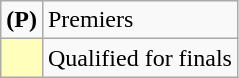<table class=wikitable>
<tr>
<td><strong>(P)</strong></td>
<td>Premiers</td>
</tr>
<tr>
<td bgcolor=FFFFBB></td>
<td>Qualified for finals</td>
</tr>
</table>
